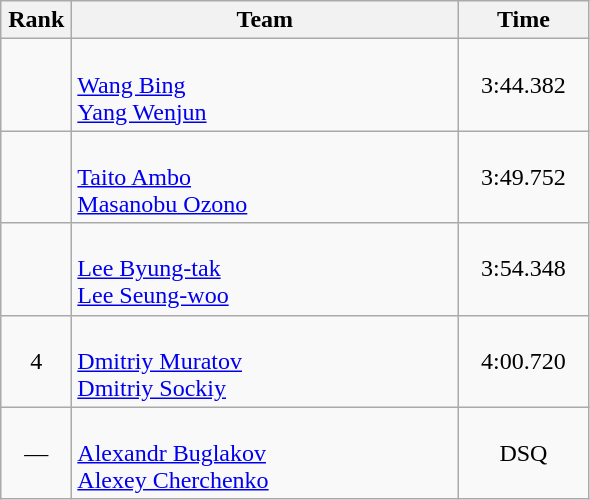<table class=wikitable style="text-align:center">
<tr>
<th width=40>Rank</th>
<th width=250>Team</th>
<th width=80>Time</th>
</tr>
<tr>
<td></td>
<td align=left><br><a href='#'>Wang Bing</a><br><a href='#'>Yang Wenjun</a></td>
<td>3:44.382</td>
</tr>
<tr>
<td></td>
<td align=left><br><a href='#'>Taito Ambo</a><br><a href='#'>Masanobu Ozono</a></td>
<td>3:49.752</td>
</tr>
<tr>
<td></td>
<td align=left><br><a href='#'>Lee Byung-tak</a><br><a href='#'>Lee Seung-woo</a></td>
<td>3:54.348</td>
</tr>
<tr>
<td>4</td>
<td align=left><br><a href='#'>Dmitriy Muratov</a><br><a href='#'>Dmitriy Sockiy</a></td>
<td>4:00.720</td>
</tr>
<tr>
<td>—</td>
<td align=left><br><a href='#'>Alexandr Buglakov</a><br><a href='#'>Alexey Cherchenko</a></td>
<td>DSQ</td>
</tr>
</table>
